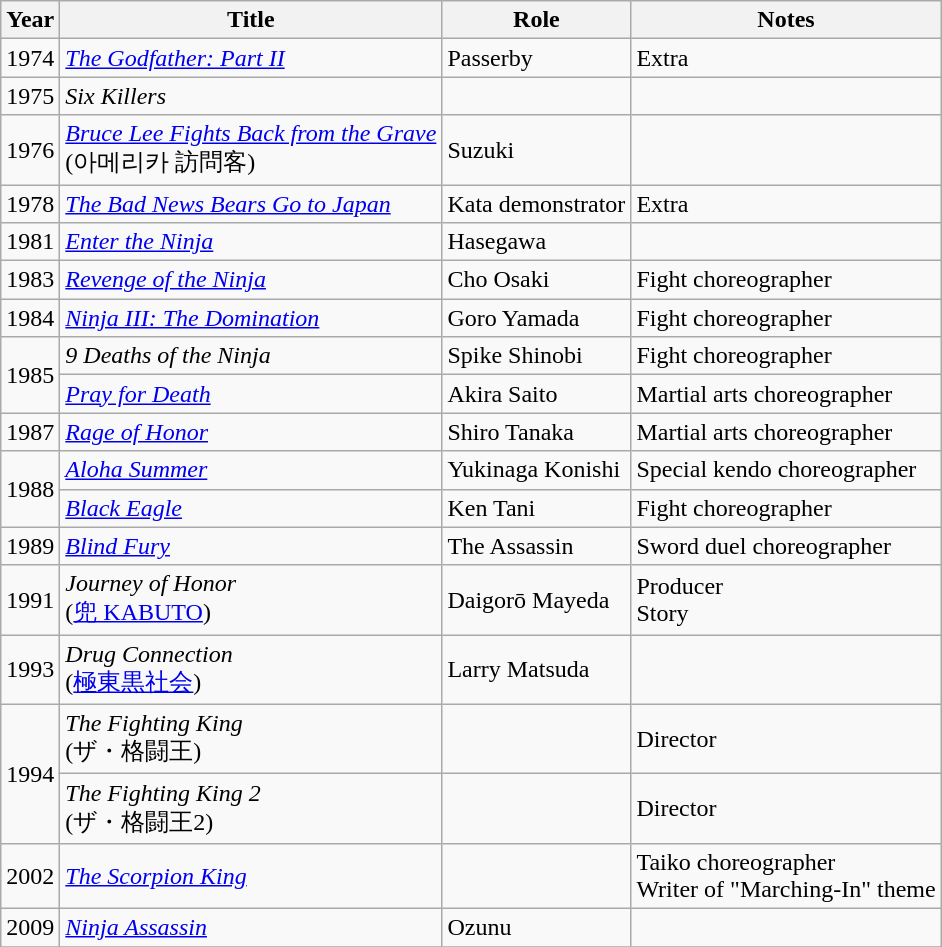<table class="wikitable">
<tr>
<th>Year</th>
<th>Title</th>
<th>Role</th>
<th>Notes</th>
</tr>
<tr>
<td>1974</td>
<td><em><a href='#'>The Godfather: Part II</a></em></td>
<td>Passerby</td>
<td>Extra</td>
</tr>
<tr>
<td>1975</td>
<td><em>Six Killers</em></td>
<td></td>
<td></td>
</tr>
<tr>
<td>1976</td>
<td><em><a href='#'>Bruce Lee Fights Back from the Grave</a></em><br>(아메리카 訪問客)</td>
<td>Suzuki</td>
<td></td>
</tr>
<tr>
<td>1978</td>
<td><em><a href='#'>The Bad News Bears Go to Japan</a></em></td>
<td>Kata demonstrator</td>
<td>Extra</td>
</tr>
<tr>
<td>1981</td>
<td><em><a href='#'>Enter the Ninja</a></em></td>
<td>Hasegawa</td>
<td></td>
</tr>
<tr>
<td>1983</td>
<td><em><a href='#'>Revenge of the Ninja</a></em></td>
<td>Cho Osaki</td>
<td>Fight choreographer</td>
</tr>
<tr>
<td>1984</td>
<td><em><a href='#'>Ninja III: The Domination</a></em></td>
<td>Goro Yamada</td>
<td>Fight choreographer</td>
</tr>
<tr>
<td rowspan="2">1985</td>
<td><em>9 Deaths of the Ninja</em></td>
<td>Spike Shinobi</td>
<td>Fight choreographer</td>
</tr>
<tr>
<td><em><a href='#'>Pray for Death</a></em></td>
<td>Akira Saito</td>
<td>Martial arts choreographer</td>
</tr>
<tr>
<td>1987</td>
<td><em><a href='#'>Rage of Honor</a></em></td>
<td>Shiro Tanaka</td>
<td>Martial arts choreographer</td>
</tr>
<tr>
<td rowspan="2">1988</td>
<td><em><a href='#'>Aloha Summer</a></em></td>
<td>Yukinaga Konishi</td>
<td>Special kendo choreographer</td>
</tr>
<tr>
<td><em><a href='#'>Black Eagle</a></em></td>
<td>Ken Tani</td>
<td>Fight choreographer</td>
</tr>
<tr>
<td>1989</td>
<td><em><a href='#'>Blind Fury</a></em></td>
<td>The Assassin</td>
<td>Sword duel choreographer</td>
</tr>
<tr>
<td>1991</td>
<td><em>Journey of Honor</em><br>(<a href='#'>兜 KABUTO</a>)</td>
<td>Daigorō Mayeda</td>
<td>Producer<br>Story</td>
</tr>
<tr>
<td>1993</td>
<td><em>Drug Connection</em><br>(<a href='#'>極東黒社会</a>)</td>
<td>Larry Matsuda</td>
<td></td>
</tr>
<tr>
<td rowspan="2">1994</td>
<td><em>The Fighting King</em><br>(ザ・格闘王)</td>
<td></td>
<td>Director</td>
</tr>
<tr>
<td><em>The Fighting King 2</em><br>(ザ・格闘王2)</td>
<td></td>
<td>Director</td>
</tr>
<tr>
<td>2002</td>
<td><em><a href='#'>The Scorpion King</a></em></td>
<td></td>
<td>Taiko choreographer<br>Writer of "Marching-In" theme</td>
</tr>
<tr>
<td>2009</td>
<td><em><a href='#'>Ninja Assassin</a></em></td>
<td>Ozunu</td>
<td></td>
</tr>
<tr>
</tr>
</table>
